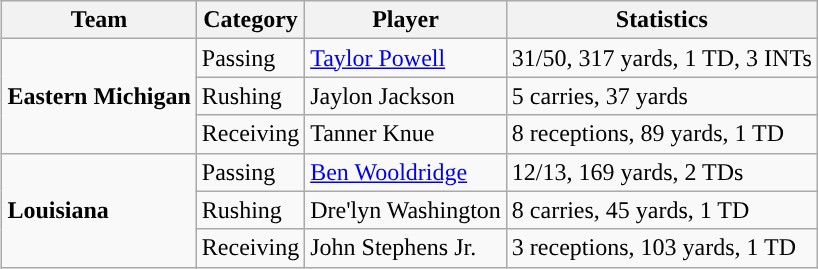<table class="wikitable" style="float: right;">
<tr>
<th>Team</th>
<th>Category</th>
<th>Player</th>
<th>Statistics</th>
</tr>
<tr>
<td rowspan=3><strong>Eastern Michigan</strong></td>
<td>Passing</td>
<td><a href='#'>Taylor Powell</a></td>
<td>31/50, 317 yards, 1 TD, 3 INTs</td>
</tr>
<tr>
<td>Rushing</td>
<td>Jaylon Jackson</td>
<td>5 carries, 37 yards</td>
</tr>
<tr>
<td>Receiving</td>
<td>Tanner Knue</td>
<td>8 receptions, 89 yards, 1 TD</td>
</tr>
<tr>
<td rowspan=3><strong>Louisiana</strong></td>
<td>Passing</td>
<td><a href='#'>Ben Wooldridge</a></td>
<td>12/13, 169 yards, 2 TDs</td>
</tr>
<tr>
<td>Rushing</td>
<td>Dre'lyn Washington</td>
<td>8 carries, 45 yards, 1 TD</td>
</tr>
<tr>
<td>Receiving</td>
<td>John Stephens Jr.</td>
<td>3 receptions, 103 yards, 1 TD</td>
</tr>
</table>
